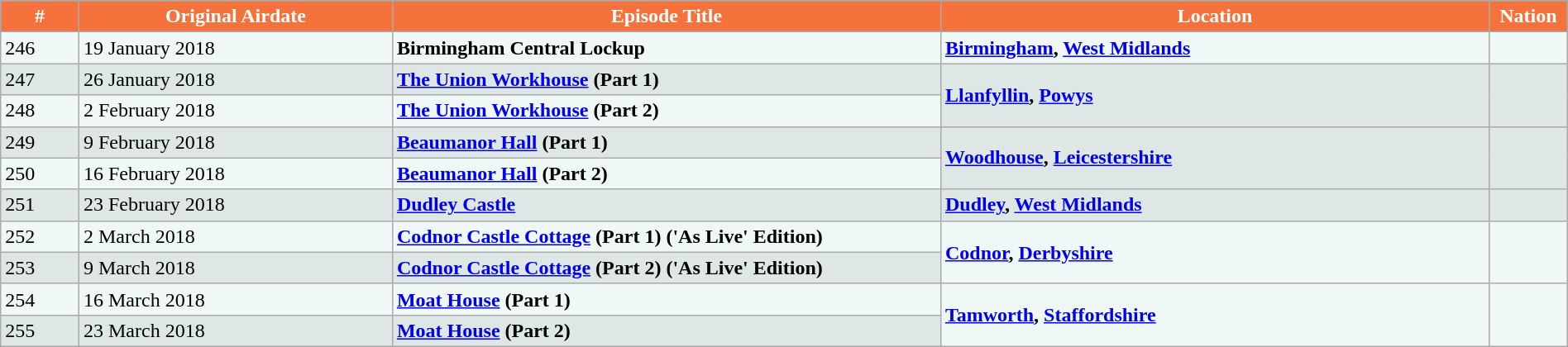<table class="wikitable" id="series_list" style="margin: auto; width: 100%">
<tr style="background:#964b00; color:white;">
<th style="width:5%; background:#F6723D;"><strong>#</strong></th>
<th style="width:20%; background:#F6723D;"><strong> Original Airdate</strong></th>
<th style="width:35%; background:#F6723D;"><strong>Episode Title</strong></th>
<th style="width:35%; background:#F6723D;"><strong>Location</strong></th>
<th style="width:35%; background:#F6723D;"><strong>Nation</strong></th>
</tr>
<tr style="background:#eff8f7;">
<td>246</td>
<td>19 January 2018</td>
<td><strong>Birmingham Central Lockup</strong></td>
<td><strong> <a href='#'>Birmingham</a>, <a href='#'>West Midlands</a></strong></td>
<td></td>
</tr>
<tr style="background:#dee7e6;">
<td>247</td>
<td>26 January 2018</td>
<td><strong><a href='#'>The Union Workhouse</a> (Part 1)</strong></td>
<td rowspan="2"><strong><a href='#'>Llanfyllin</a>, <a href='#'>Powys</a></strong></td>
<td rowspan="2"></td>
</tr>
<tr style="background:#eff8f7;">
<td>248</td>
<td>2 February 2018</td>
<td><strong><a href='#'>The Union Workhouse</a> (Part 2)</strong></td>
</tr>
<tr style="background:#dee7e6;">
<td>249</td>
<td>9 February 2018</td>
<td><strong><a href='#'>Beaumanor Hall</a> (Part 1)</strong></td>
<td rowspan="2"><strong><a href='#'>Woodhouse</a>, <a href='#'>Leicestershire</a></strong></td>
<td rowspan="2"></td>
</tr>
<tr style="background:#eff8f7;">
<td>250</td>
<td>16 February 2018</td>
<td><strong><a href='#'>Beaumanor Hall</a> (Part 2)</strong></td>
</tr>
<tr style="background:#dee7e6;">
<td>251</td>
<td>23 February 2018</td>
<td><strong><a href='#'>Dudley Castle</a></strong></td>
<td><strong> <a href='#'>Dudley</a>, <a href='#'>West Midlands</a></strong></td>
<td></td>
</tr>
<tr style="background:#eff8f7;">
<td>252</td>
<td>2 March 2018</td>
<td><strong><a href='#'>Codnor Castle Cottage</a> (Part 1) ('As Live' Edition)</strong></td>
<td rowspan="2"><strong><a href='#'>Codnor</a>, <a href='#'>Derbyshire</a></strong></td>
<td rowspan="2"></td>
</tr>
<tr style="background:#dee7e6;">
<td>253</td>
<td>9 March 2018</td>
<td><strong><a href='#'>Codnor Castle Cottage</a> (Part 2) ('As Live' Edition)</strong></td>
</tr>
<tr style="background:#eff8f7;">
<td>254</td>
<td>16 March 2018</td>
<td><strong><a href='#'>Moat House</a> (Part 1)</strong></td>
<td rowspan="2"><strong><a href='#'>Tamworth</a>, <a href='#'>Staffordshire</a></strong></td>
<td rowspan="2"></td>
</tr>
<tr style="background:#dee7e6;">
<td>255</td>
<td>23 March 2018</td>
<td><strong><a href='#'>Moat House</a> (Part 2)</strong></td>
</tr>
</table>
